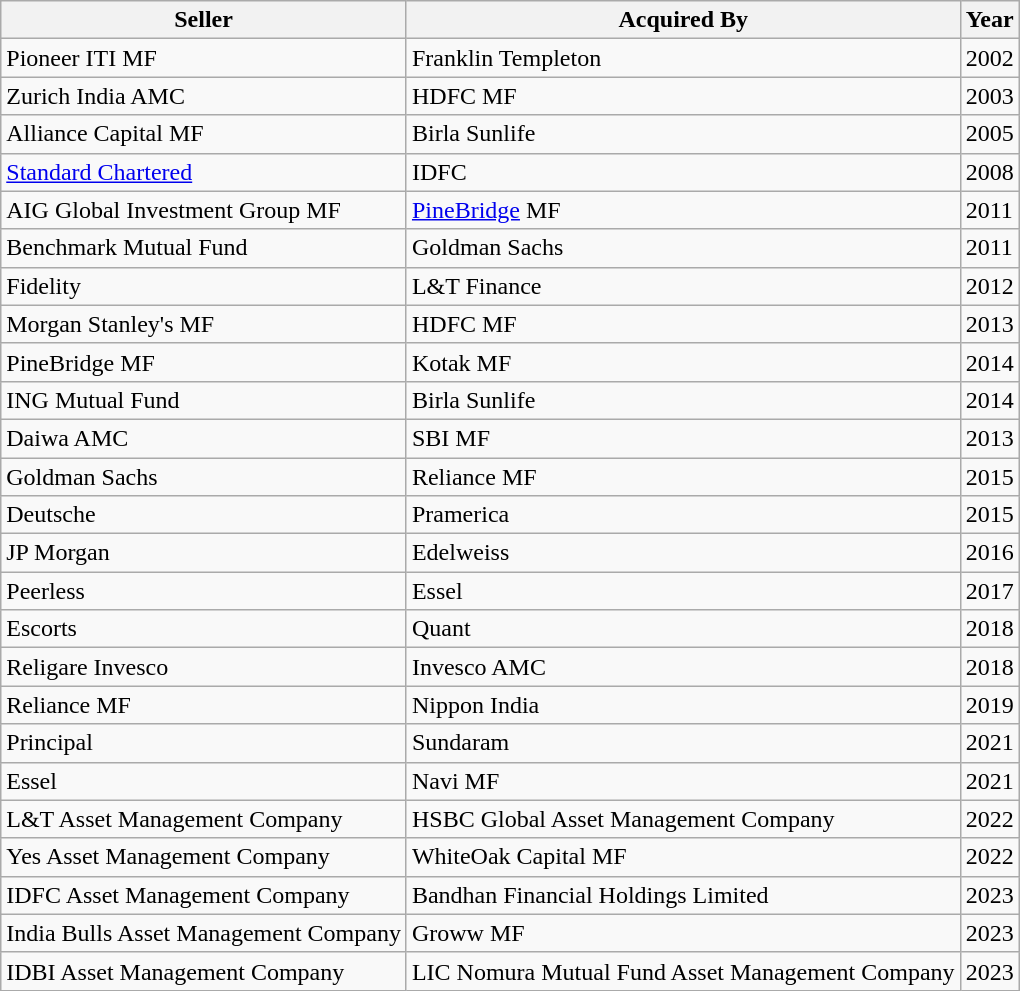<table class="wikitable sortable">
<tr>
<th>Seller</th>
<th>Acquired By</th>
<th>Year</th>
</tr>
<tr %>
<td>Pioneer ITI MF</td>
<td>Franklin Templeton</td>
<td>2002</td>
</tr>
<tr>
<td>Zurich India AMC</td>
<td>HDFC MF</td>
<td>2003</td>
</tr>
<tr>
<td>Alliance Capital MF</td>
<td>Birla Sunlife</td>
<td>2005</td>
</tr>
<tr>
<td><a href='#'>Standard Chartered</a></td>
<td>IDFC</td>
<td>2008</td>
</tr>
<tr>
<td>AIG Global Investment Group MF</td>
<td><a href='#'>PineBridge</a> MF</td>
<td>2011</td>
</tr>
<tr>
<td>Benchmark Mutual Fund</td>
<td>Goldman Sachs</td>
<td>2011</td>
</tr>
<tr>
<td>Fidelity</td>
<td>L&T Finance</td>
<td>2012</td>
</tr>
<tr>
<td>Morgan Stanley's MF</td>
<td>HDFC MF</td>
<td>2013</td>
</tr>
<tr>
<td>PineBridge MF</td>
<td>Kotak MF</td>
<td>2014</td>
</tr>
<tr>
<td>ING Mutual Fund</td>
<td>Birla Sunlife</td>
<td>2014</td>
</tr>
<tr>
<td>Daiwa AMC</td>
<td>SBI MF</td>
<td>2013</td>
</tr>
<tr>
<td>Goldman Sachs</td>
<td>Reliance MF</td>
<td>2015</td>
</tr>
<tr>
<td>Deutsche</td>
<td>Pramerica</td>
<td>2015</td>
</tr>
<tr>
<td>JP Morgan</td>
<td>Edelweiss</td>
<td>2016</td>
</tr>
<tr>
<td>Peerless</td>
<td>Essel</td>
<td>2017</td>
</tr>
<tr>
<td>Escorts</td>
<td>Quant</td>
<td>2018</td>
</tr>
<tr>
<td>Religare Invesco</td>
<td>Invesco AMC</td>
<td>2018</td>
</tr>
<tr>
<td>Reliance MF</td>
<td>Nippon India</td>
<td>2019</td>
</tr>
<tr>
<td>Principal</td>
<td>Sundaram</td>
<td>2021</td>
</tr>
<tr>
<td>Essel</td>
<td>Navi MF</td>
<td>2021</td>
</tr>
<tr>
<td>L&T Asset Management Company</td>
<td>HSBC Global Asset Management Company</td>
<td>2022</td>
</tr>
<tr>
<td>Yes Asset Management Company</td>
<td>WhiteOak Capital MF</td>
<td>2022</td>
</tr>
<tr>
<td>IDFC Asset Management Company</td>
<td>Bandhan Financial Holdings Limited</td>
<td>2023</td>
</tr>
<tr>
<td>India Bulls Asset Management Company</td>
<td>Groww MF</td>
<td>2023</td>
</tr>
<tr>
<td>IDBI Asset Management Company</td>
<td>LIC Nomura Mutual Fund Asset Management Company</td>
<td>2023</td>
</tr>
</table>
